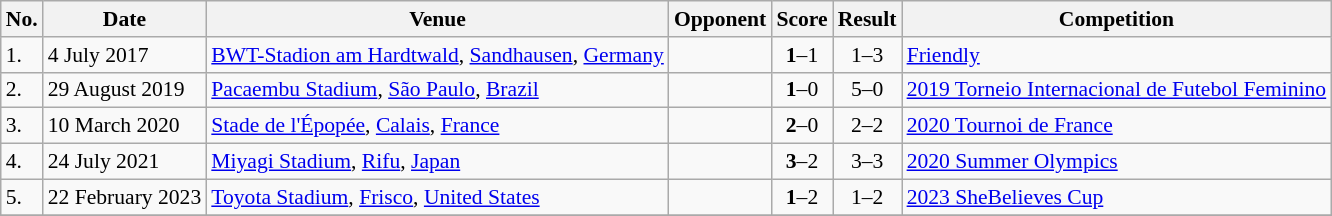<table class="wikitable collapsible sortable" style="font-size:90%">
<tr>
<th>No.</th>
<th>Date</th>
<th>Venue</th>
<th>Opponent</th>
<th>Score</th>
<th>Result</th>
<th>Competition</th>
</tr>
<tr>
<td>1.</td>
<td>4 July 2017</td>
<td><a href='#'>BWT-Stadion am Hardtwald</a>, <a href='#'>Sandhausen</a>, <a href='#'>Germany</a></td>
<td></td>
<td align=center><strong>1</strong>–1</td>
<td align=center>1–3</td>
<td><a href='#'>Friendly</a></td>
</tr>
<tr>
<td>2.</td>
<td>29 August 2019</td>
<td><a href='#'>Pacaembu Stadium</a>, <a href='#'>São Paulo</a>, <a href='#'>Brazil</a></td>
<td></td>
<td align=center><strong>1</strong>–0</td>
<td align=center>5–0</td>
<td><a href='#'>2019 Torneio Internacional de Futebol Feminino</a></td>
</tr>
<tr>
<td>3.</td>
<td>10 March 2020</td>
<td><a href='#'>Stade de l'Épopée</a>, <a href='#'>Calais</a>, <a href='#'>France</a></td>
<td></td>
<td align=center><strong>2</strong>–0</td>
<td align=center>2–2</td>
<td><a href='#'>2020 Tournoi de France</a></td>
</tr>
<tr>
<td>4.</td>
<td>24 July 2021</td>
<td><a href='#'>Miyagi Stadium</a>, <a href='#'>Rifu</a>, <a href='#'>Japan</a></td>
<td></td>
<td align=center><strong>3</strong>–2</td>
<td align=center>3–3</td>
<td><a href='#'>2020 Summer Olympics</a></td>
</tr>
<tr>
<td>5.</td>
<td>22 February 2023</td>
<td><a href='#'>Toyota Stadium</a>, <a href='#'>Frisco</a>, <a href='#'>United States</a></td>
<td></td>
<td align=center><strong>1</strong>–2</td>
<td align=center>1–2</td>
<td><a href='#'>2023 SheBelieves Cup</a></td>
</tr>
<tr>
</tr>
</table>
